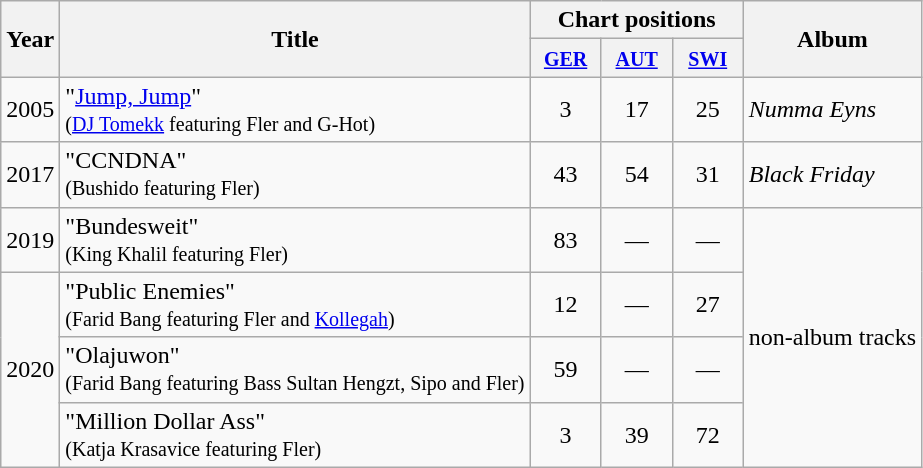<table class="wikitable">
<tr>
<th rowspan="2">Year</th>
<th rowspan="2">Title</th>
<th colspan="3">Chart positions</th>
<th rowspan="2">Album</th>
</tr>
<tr>
<th style="width:40px;"><small><a href='#'>GER</a></small><br></th>
<th style="width:40px;"><small><a href='#'>AUT</a></small><br></th>
<th style="width:40px;"><small><a href='#'>SWI</a></small><br></th>
</tr>
<tr>
<td>2005</td>
<td>"<a href='#'>Jump, Jump</a>" <br><small>(<a href='#'>DJ Tomekk</a> featuring Fler and G-Hot)</small></td>
<td style="text-align:center;">3</td>
<td style="text-align:center;">17</td>
<td style="text-align:center;">25</td>
<td><em>Numma Eyns</em></td>
</tr>
<tr>
<td>2017</td>
<td>"CCNDNA" <br><small>(Bushido featuring Fler)</small></td>
<td style="text-align:center;">43</td>
<td style="text-align:center;">54</td>
<td style="text-align:center;">31</td>
<td><em>Black Friday</em></td>
</tr>
<tr>
<td>2019</td>
<td>"Bundesweit" <br><small>(King Khalil featuring Fler)</small></td>
<td style="text-align:center;">83</td>
<td style="text-align:center;">—</td>
<td style="text-align:center;">—</td>
<td rowspan="4">non-album tracks</td>
</tr>
<tr>
<td rowspan="3">2020</td>
<td>"Public Enemies" <br><small>(Farid Bang featuring Fler and <a href='#'>Kollegah</a>)</small></td>
<td style="text-align:center;">12</td>
<td style="text-align:center;">—</td>
<td style="text-align:center;">27</td>
</tr>
<tr>
<td>"Olajuwon" <br><small>(Farid Bang featuring Bass Sultan Hengzt, Sipo and Fler)</small></td>
<td style="text-align:center;">59</td>
<td style="text-align:center;">—</td>
<td style="text-align:center;">—</td>
</tr>
<tr>
<td>"Million Dollar Ass" <br><small>(Katja Krasavice featuring Fler)</small></td>
<td style="text-align:center;">3</td>
<td style="text-align:center;">39</td>
<td style="text-align:center;">72</td>
</tr>
</table>
